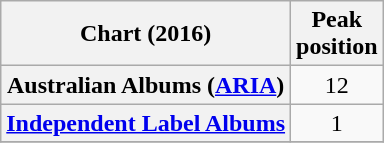<table class="wikitable plainrowheaders" style="text-align:center">
<tr>
<th scope="col">Chart (2016)</th>
<th scope="col">Peak<br>position</th>
</tr>
<tr>
<th scope="row">Australian Albums (<a href='#'>ARIA</a>)</th>
<td>12</td>
</tr>
<tr>
<th scope="row"><a href='#'>Independent Label Albums</a></th>
<td>1</td>
</tr>
<tr>
</tr>
</table>
